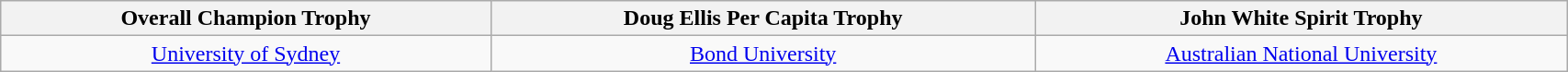<table class="wikitable unsortable" style="width:90%; font-size:100%; text-align:center;">
<tr>
<th><strong>Overall Champion Trophy</strong></th>
<th><strong>Doug Ellis Per Capita Trophy</strong></th>
<th><strong>John White Spirit Trophy</strong></th>
</tr>
<tr>
<td><a href='#'>University of Sydney</a></td>
<td><a href='#'>Bond University</a></td>
<td><a href='#'>Australian National University</a></td>
</tr>
</table>
